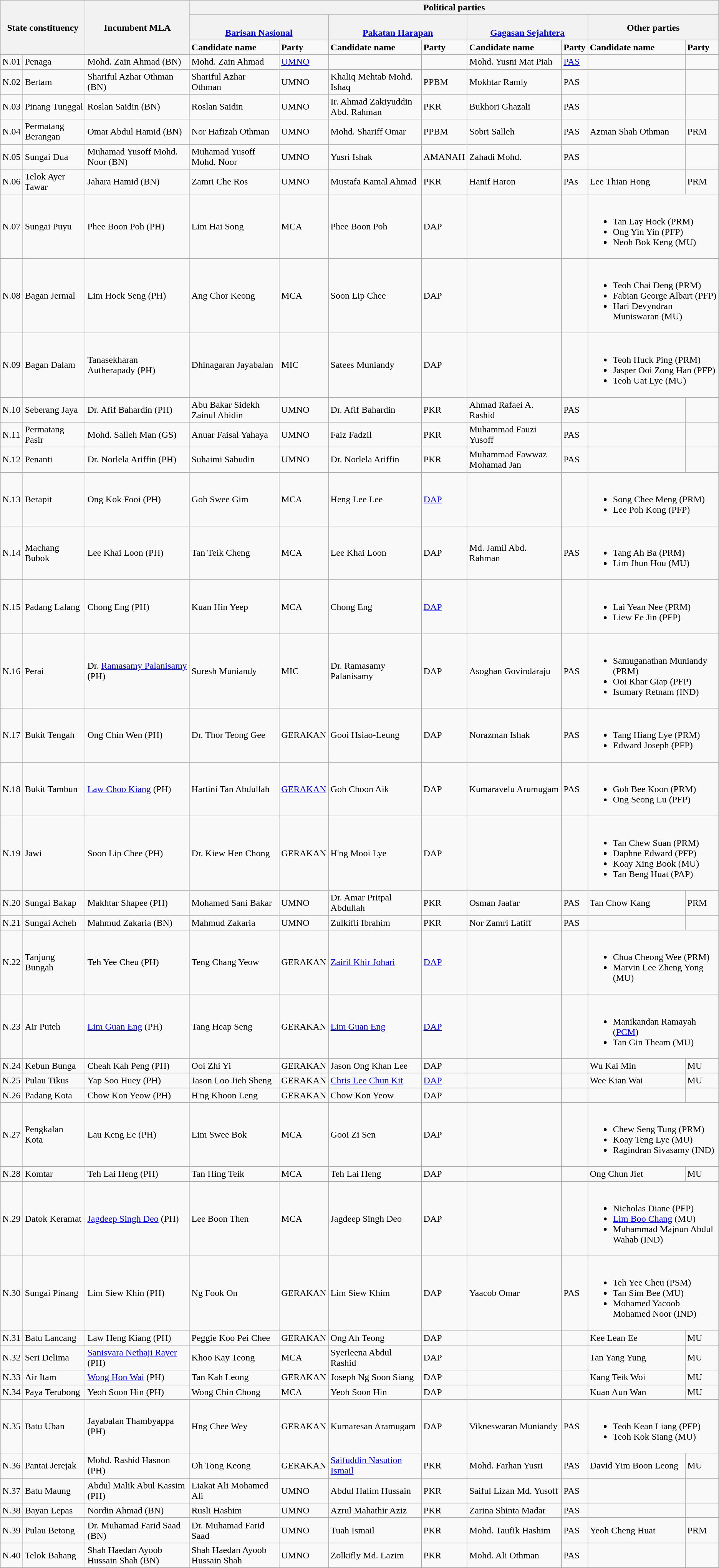<table class="wikitable mw-collapsible mw-collapsed">
<tr>
<th colspan="2" rowspan="3">State constituency</th>
<th rowspan="3">Incumbent MLA</th>
<th colspan="8">Political parties</th>
</tr>
<tr>
<th colspan="2"><br><a href='#'>Barisan Nasional</a></th>
<th colspan="2"><br><a href='#'>Pakatan Harapan</a></th>
<th colspan="2"><br><a href='#'>Gagasan Sejahtera</a></th>
<th colspan="2">Other parties</th>
</tr>
<tr>
<td><strong>Candidate name</strong></td>
<td><strong>Party</strong></td>
<td><strong>Candidate name</strong></td>
<td><strong>Party</strong></td>
<td><strong>Candidate name</strong></td>
<td><strong>Party</strong></td>
<td><strong>Candidate name</strong></td>
<td><strong>Party</strong></td>
</tr>
<tr>
<td>N.01</td>
<td>Penaga</td>
<td>Mohd. Zain Ahmad (BN)</td>
<td>Mohd. Zain Ahmad</td>
<td><a href='#'>UMNO</a></td>
<td></td>
<td></td>
<td>Mohd. Yusni Mat Piah</td>
<td><a href='#'>PAS</a></td>
<td></td>
<td></td>
</tr>
<tr>
<td>N.02</td>
<td>Bertam</td>
<td>Shariful Azhar Othman (BN)</td>
<td>Shariful Azhar Othman</td>
<td>UMNO</td>
<td>Khaliq Mehtab Mohd. Ishaq</td>
<td>PPBM</td>
<td>Mokhtar Ramly</td>
<td>PAS</td>
<td></td>
<td></td>
</tr>
<tr>
<td>N.03</td>
<td>Pinang Tunggal</td>
<td>Roslan Saidin (BN)</td>
<td>Roslan Saidin</td>
<td>UMNO</td>
<td>Ir. Ahmad Zakiyuddin Abd. Rahman</td>
<td>PKR</td>
<td>Bukhori Ghazali</td>
<td>PAS</td>
<td></td>
<td></td>
</tr>
<tr>
<td>N.04</td>
<td>Permatang Berangan</td>
<td>Omar Abdul Hamid (BN)</td>
<td>Nor Hafizah Othman</td>
<td>UMNO</td>
<td>Mohd. Shariff Omar</td>
<td>PPBM</td>
<td>Sobri Salleh</td>
<td>PAS</td>
<td>Azman Shah Othman</td>
<td>PRM</td>
</tr>
<tr>
<td>N.05</td>
<td>Sungai Dua</td>
<td>Muhamad Yusoff Mohd. Noor (BN)</td>
<td>Muhamad Yusoff Mohd. Noor</td>
<td>UMNO</td>
<td>Yusri Ishak</td>
<td>AMANAH</td>
<td>Zahadi Mohd.</td>
<td>PAS</td>
<td></td>
<td></td>
</tr>
<tr>
<td>N.06</td>
<td>Telok Ayer Tawar</td>
<td>Jahara Hamid (BN)</td>
<td>Zamri Che Ros</td>
<td>UMNO</td>
<td>Mustafa Kamal Ahmad</td>
<td>PKR</td>
<td>Hanif Haron</td>
<td>PAs</td>
<td>Lee Thian Hong</td>
<td>PRM</td>
</tr>
<tr>
<td>N.07</td>
<td>Sungai Puyu</td>
<td>Phee Boon Poh (PH)</td>
<td>Lim Hai Song</td>
<td>MCA</td>
<td>Phee Boon Poh</td>
<td>DAP</td>
<td></td>
<td></td>
<td colspan="2"><br><ul><li>Tan Lay Hock (PRM)</li><li>Ong Yin Yin (PFP)</li><li>Neoh Bok Keng (MU)</li></ul></td>
</tr>
<tr>
<td>N.08</td>
<td>Bagan Jermal</td>
<td>Lim Hock Seng (PH)</td>
<td>Ang Chor Keong</td>
<td>MCA</td>
<td>Soon Lip Chee</td>
<td>DAP</td>
<td></td>
<td></td>
<td colspan="2"><br><ul><li>Teoh Chai Deng (PRM)</li><li>Fabian George Albart (PFP)</li><li>Hari Devyndran Muniswaran (MU)</li></ul></td>
</tr>
<tr>
<td>N.09</td>
<td>Bagan Dalam</td>
<td>Tanasekharan Autherapady (PH)</td>
<td>Dhinagaran Jayabalan</td>
<td>MIC</td>
<td>Satees Muniandy</td>
<td>DAP</td>
<td></td>
<td></td>
<td colspan="2"><br><ul><li>Teoh Huck Ping (PRM)</li><li>Jasper Ooi Zong Han (PFP)</li><li>Teoh Uat Lye (MU)</li></ul></td>
</tr>
<tr>
<td>N.10</td>
<td>Seberang Jaya</td>
<td>Dr. Afif Bahardin (PH)</td>
<td>Abu Bakar Sidekh Zainul Abidin</td>
<td>UMNO</td>
<td>Dr. Afif Bahardin</td>
<td>PKR</td>
<td>Ahmad Rafaei A. Rashid</td>
<td>PAS</td>
<td></td>
<td></td>
</tr>
<tr>
<td>N.11</td>
<td>Permatang Pasir</td>
<td>Mohd. Salleh Man (GS)</td>
<td>Anuar Faisal Yahaya</td>
<td>UMNO</td>
<td>Faiz Fadzil</td>
<td>PKR</td>
<td>Muhammad Fauzi Yusoff</td>
<td>PAS</td>
<td></td>
<td></td>
</tr>
<tr>
<td>N.12</td>
<td>Penanti</td>
<td>Dr. Norlela Ariffin (PH)</td>
<td>Suhaimi Sabudin</td>
<td>UMNO</td>
<td>Dr. Norlela Ariffin</td>
<td>PKR</td>
<td>Muhammad Fawwaz Mohamad Jan</td>
<td>PAS</td>
<td></td>
<td></td>
</tr>
<tr>
<td>N.13</td>
<td>Berapit</td>
<td>Ong Kok Fooi (PH)</td>
<td>Goh Swee Gim</td>
<td>MCA</td>
<td>Heng Lee Lee</td>
<td><a href='#'>DAP</a></td>
<td></td>
<td></td>
<td colspan="2"><br><ul><li>Song Chee Meng (PRM)</li><li>Lee Poh Kong (PFP)</li></ul></td>
</tr>
<tr>
<td>N.14</td>
<td>Machang Bubok</td>
<td>Lee Khai Loon (PH)</td>
<td>Tan Teik Cheng</td>
<td>MCA</td>
<td>Lee Khai Loon</td>
<td>DAP</td>
<td>Md. Jamil Abd. Rahman</td>
<td>PAS</td>
<td colspan="2"><br><ul><li>Tang Ah Ba (PRM)</li><li>Lim Jhun Hou (MU)</li></ul></td>
</tr>
<tr>
<td>N.15</td>
<td>Padang Lalang</td>
<td>Chong Eng (PH)</td>
<td>Kuan Hin Yeep</td>
<td>MCA</td>
<td>Chong Eng</td>
<td><a href='#'>DAP</a></td>
<td></td>
<td></td>
<td colspan="2"><br><ul><li>Lai Yean Nee (PRM)</li><li>Liew Ee Jin (PFP)</li></ul></td>
</tr>
<tr>
<td>N.16</td>
<td>Perai</td>
<td>Dr. <a href='#'>Ramasamy Palanisamy</a> (PH)</td>
<td>Suresh Muniandy</td>
<td>MIC</td>
<td>Dr. Ramasamy Palanisamy</td>
<td>DAP</td>
<td>Asoghan Govindaraju</td>
<td>PAS</td>
<td colspan="2"><br><ul><li>Samuganathan Muniandy (PRM)</li><li>Ooi Khar Giap (PFP)</li><li>Isumary Retnam (IND)</li></ul></td>
</tr>
<tr>
<td>N.17</td>
<td>Bukit Tengah</td>
<td>Ong Chin Wen (PH)</td>
<td>Dr. Thor Teong Gee</td>
<td>GERAKAN</td>
<td>Gooi Hsiao-Leung</td>
<td>DAP</td>
<td>Norazman Ishak</td>
<td>PAS</td>
<td colspan="2"><br><ul><li>Tang Hiang Lye (PRM)</li><li>Edward Joseph (PFP)</li></ul></td>
</tr>
<tr>
<td>N.18</td>
<td>Bukit Tambun</td>
<td><a href='#'>Law Choo Kiang</a> (PH)</td>
<td>Hartini Tan Abdullah</td>
<td><a href='#'>GERAKAN</a></td>
<td>Goh Choon Aik</td>
<td>DAP</td>
<td>Kumaravelu Arumugam</td>
<td>PAS</td>
<td colspan="2"><br><ul><li>Goh Bee Koon (PRM)</li><li>Ong Seong Lu (PFP)</li></ul></td>
</tr>
<tr>
<td>N.19</td>
<td>Jawi</td>
<td>Soon Lip Chee (PH)</td>
<td>Dr. Kiew Hen Chong</td>
<td>GERAKAN</td>
<td>H'ng Mooi Lye</td>
<td>DAP</td>
<td></td>
<td></td>
<td colspan="2"><br><ul><li>Tan Chew Suan (PRM)</li><li>Daphne Edward (PFP)</li><li>Koay Xing Book (MU)</li><li>Tan Beng Huat (PAP)</li></ul></td>
</tr>
<tr>
<td>N.20</td>
<td>Sungai Bakap</td>
<td>Makhtar Shapee (PH)</td>
<td>Mohamed Sani Bakar</td>
<td>UMNO</td>
<td>Dr. Amar Pritpal Abdullah</td>
<td>PKR</td>
<td>Osman Jaafar</td>
<td>PAS</td>
<td>Tan Chow Kang</td>
<td>PRM</td>
</tr>
<tr>
<td>N.21</td>
<td>Sungai Acheh</td>
<td>Mahmud Zakaria (BN)</td>
<td>Mahmud Zakaria</td>
<td>UMNO</td>
<td>Zulkifli Ibrahim</td>
<td>PKR</td>
<td>Nor Zamri Latiff</td>
<td>PAS</td>
<td></td>
<td></td>
</tr>
<tr>
<td>N.22</td>
<td>Tanjung Bungah</td>
<td>Teh Yee Cheu (PH)</td>
<td>Teng Chang Yeow</td>
<td>GERAKAN</td>
<td><a href='#'>Zairil Khir Johari</a></td>
<td><a href='#'>DAP</a></td>
<td></td>
<td></td>
<td colspan="2"><br><ul><li>Chua Cheong Wee (PRM)</li><li>Marvin Lee Zheng Yong (MU)</li></ul></td>
</tr>
<tr>
<td>N.23</td>
<td>Air Puteh</td>
<td><a href='#'>Lim Guan Eng</a> (PH)</td>
<td>Tang Heap Seng</td>
<td>GERAKAN</td>
<td><a href='#'>Lim Guan Eng</a></td>
<td><a href='#'>DAP</a></td>
<td></td>
<td></td>
<td colspan="2"><br><ul><li>Manikandan Ramayah (<a href='#'>PCM</a>)</li><li>Tan Gin Theam (MU)</li></ul></td>
</tr>
<tr>
<td>N.24</td>
<td>Kebun Bunga</td>
<td>Cheah Kah Peng (PH)</td>
<td>Ooi Zhi Yi</td>
<td>GERAKAN</td>
<td>Jason Ong Khan Lee</td>
<td>DAP</td>
<td></td>
<td></td>
<td>Wu Kai Min</td>
<td>MU</td>
</tr>
<tr>
<td>N.25</td>
<td>Pulau Tikus</td>
<td>Yap Soo Huey (PH)</td>
<td>Jason Loo Jieh Sheng</td>
<td>GERAKAN</td>
<td><a href='#'>Chris Lee Chun Kit</a></td>
<td><a href='#'>DAP</a></td>
<td></td>
<td></td>
<td>Wee Kian Wai</td>
<td>MU</td>
</tr>
<tr>
<td>N.26</td>
<td>Padang Kota</td>
<td>Chow Kon Yeow (PH)</td>
<td>H'ng Khoon Leng</td>
<td>GERAKAN</td>
<td>Chow Kon Yeow</td>
<td>DAP</td>
<td></td>
<td></td>
<td></td>
<td></td>
</tr>
<tr>
<td>N.27</td>
<td>Pengkalan Kota</td>
<td>Lau Keng Ee (PH)</td>
<td>Lim Swee Bok</td>
<td>MCA</td>
<td>Gooi Zi Sen</td>
<td>DAP</td>
<td></td>
<td></td>
<td colspan="2"><br><ul><li>Chew Seng Tung (PRM)</li><li>Koay Teng Lye (MU)</li><li>Ragindran Sivasamy (IND)</li></ul></td>
</tr>
<tr>
<td>N.28</td>
<td>Komtar</td>
<td>Teh Lai Heng (PH)</td>
<td>Tan Hing Teik</td>
<td>MCA</td>
<td>Teh Lai Heng</td>
<td>DAP</td>
<td></td>
<td></td>
<td>Ong Chun Jiet</td>
<td>MU</td>
</tr>
<tr>
<td>N.29</td>
<td>Datok Keramat</td>
<td><a href='#'>Jagdeep Singh Deo</a> (PH)</td>
<td>Lee Boon Then</td>
<td>MCA</td>
<td>Jagdeep Singh Deo</td>
<td>DAP</td>
<td></td>
<td></td>
<td colspan="2"><br><ul><li>Nicholas Diane (PFP)</li><li><a href='#'>Lim Boo Chang</a> (MU)</li><li>Muhammad Majnun Abdul Wahab (IND)</li></ul></td>
</tr>
<tr>
<td>N.30</td>
<td>Sungai Pinang</td>
<td>Lim Siew Khin (PH)</td>
<td>Ng Fook On</td>
<td>GERAKAN</td>
<td>Lim Siew Khim</td>
<td>DAP</td>
<td>Yaacob Omar</td>
<td>PAS</td>
<td colspan="2"><br><ul><li>Teh Yee Cheu (PSM)</li><li>Tan Sim Bee (MU)</li><li>Mohamed Yacoob Mohamed Noor (IND)</li></ul></td>
</tr>
<tr>
<td>N.31</td>
<td>Batu Lancang</td>
<td>Law Heng Kiang (PH)</td>
<td>Peggie Koo Pei Chee</td>
<td>GERAKAN</td>
<td>Ong Ah Teong</td>
<td>DAP</td>
<td></td>
<td></td>
<td>Kee Lean Ee</td>
<td>MU</td>
</tr>
<tr>
<td>N.32</td>
<td>Seri Delima</td>
<td><a href='#'>Sanisvara Nethaji Rayer</a> (PH)</td>
<td>Khoo Kay Teong</td>
<td>MCA</td>
<td>Syerleena Abdul Rashid</td>
<td>DAP</td>
<td></td>
<td></td>
<td>Tan Yang Yung</td>
<td>MU</td>
</tr>
<tr>
<td>N.33</td>
<td>Air Itam</td>
<td><a href='#'>Wong Hon Wai</a> (PH)</td>
<td>Tan Kah Leong</td>
<td>GERAKAN</td>
<td>Joseph Ng Soon Siang</td>
<td>DAP</td>
<td></td>
<td></td>
<td>Kang Teik Woi</td>
<td>MU</td>
</tr>
<tr>
<td>N.34</td>
<td>Paya Terubong</td>
<td>Yeoh Soon Hin (PH)</td>
<td>Wong Chin Chong</td>
<td>MCA</td>
<td>Yeoh Soon Hin</td>
<td>DAP</td>
<td></td>
<td></td>
<td>Kuan Aun Wan</td>
<td>MU</td>
</tr>
<tr>
<td>N.35</td>
<td>Batu Uban</td>
<td>Jayabalan Thambyappa (PH)</td>
<td>Hng Chee Wey</td>
<td>GERAKAN</td>
<td>Kumaresan Aramugam</td>
<td>DAP</td>
<td>Vikneswaran Muniandy</td>
<td>PAS</td>
<td colspan="2"><br><ul><li>Teoh Kean Liang (PFP)</li><li>Teoh Kok Siang (MU)</li></ul></td>
</tr>
<tr>
<td>N.36</td>
<td>Pantai Jerejak</td>
<td>Mohd. Rashid Hasnon (PH)</td>
<td>Oh Tong Keong</td>
<td>GERAKAN</td>
<td><a href='#'>Saifuddin Nasution Ismail</a></td>
<td>PKR</td>
<td>Mohd. Farhan Yusri</td>
<td>PAS</td>
<td>David Yim Boon Leong</td>
<td>MU</td>
</tr>
<tr>
<td>N.37</td>
<td>Batu Maung</td>
<td>Abdul Malik Abul Kassim (PH)</td>
<td>Liakat Ali Mohamed Ali</td>
<td>UMNO</td>
<td>Abdul Halim Hussain</td>
<td>PKR</td>
<td>Saiful Lizan Md. Yusoff</td>
<td>PAS</td>
<td></td>
<td></td>
</tr>
<tr>
<td>N.38</td>
<td>Bayan Lepas</td>
<td>Nordin Ahmad (BN)</td>
<td>Rusli Hashim</td>
<td>UMNO</td>
<td>Azrul Mahathir Aziz</td>
<td>PKR</td>
<td>Zarina Shinta Madar</td>
<td>PAS</td>
<td></td>
<td></td>
</tr>
<tr>
<td>N.39</td>
<td>Pulau Betong</td>
<td>Dr. Muhamad Farid Saad (BN)</td>
<td>Dr. Muhamad Farid Saad</td>
<td>UMNO</td>
<td>Tuah Ismail</td>
<td>PKR</td>
<td>Mohd. Taufik Hashim</td>
<td>PAS</td>
<td>Yeoh Cheng Huat</td>
<td>PRM</td>
</tr>
<tr>
<td>N.40</td>
<td>Telok Bahang</td>
<td>Shah Haedan Ayoob Hussain Shah (BN)</td>
<td>Shah Haedan Ayoob Hussain Shah</td>
<td>UMNO</td>
<td>Zolkifly Md. Lazim</td>
<td>PKR</td>
<td>Mohd. Ali Othman</td>
<td>PAS</td>
<td></td>
<td></td>
</tr>
<tr>
</tr>
</table>
